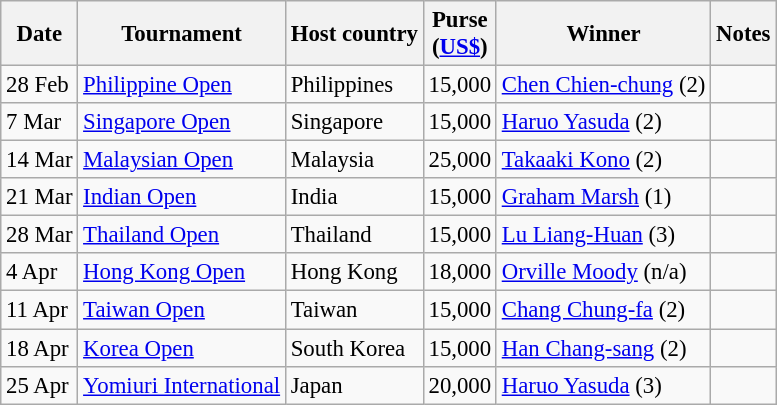<table class="wikitable" style="font-size:95%">
<tr>
<th>Date</th>
<th>Tournament</th>
<th>Host country</th>
<th>Purse<br>(<a href='#'>US$</a>)</th>
<th>Winner</th>
<th>Notes</th>
</tr>
<tr>
<td>28 Feb</td>
<td><a href='#'>Philippine Open</a></td>
<td>Philippines</td>
<td align=right>15,000</td>
<td> <a href='#'>Chen Chien-chung</a> (2)</td>
<td></td>
</tr>
<tr>
<td>7 Mar</td>
<td><a href='#'>Singapore Open</a></td>
<td>Singapore</td>
<td align=right>15,000</td>
<td> <a href='#'>Haruo Yasuda</a> (2)</td>
<td></td>
</tr>
<tr>
<td>14 Mar</td>
<td><a href='#'>Malaysian Open</a></td>
<td>Malaysia</td>
<td align=right>25,000</td>
<td> <a href='#'>Takaaki Kono</a> (2)</td>
<td></td>
</tr>
<tr>
<td>21 Mar</td>
<td><a href='#'>Indian Open</a></td>
<td>India</td>
<td align=right>15,000</td>
<td> <a href='#'>Graham Marsh</a> (1)</td>
<td></td>
</tr>
<tr>
<td>28 Mar</td>
<td><a href='#'>Thailand Open</a></td>
<td>Thailand</td>
<td align=right>15,000</td>
<td> <a href='#'>Lu Liang-Huan</a> (3)</td>
<td></td>
</tr>
<tr>
<td>4 Apr</td>
<td><a href='#'>Hong Kong Open</a></td>
<td>Hong Kong</td>
<td align=right>18,000</td>
<td> <a href='#'>Orville Moody</a> (n/a)</td>
<td></td>
</tr>
<tr>
<td>11 Apr</td>
<td><a href='#'>Taiwan Open</a></td>
<td>Taiwan</td>
<td align=right>15,000</td>
<td> <a href='#'>Chang Chung-fa</a> (2)</td>
<td></td>
</tr>
<tr>
<td>18 Apr</td>
<td><a href='#'>Korea Open</a></td>
<td>South Korea</td>
<td align=right>15,000</td>
<td> <a href='#'>Han Chang-sang</a> (2)</td>
<td></td>
</tr>
<tr>
<td>25 Apr</td>
<td><a href='#'>Yomiuri International</a></td>
<td>Japan</td>
<td align=right>20,000</td>
<td> <a href='#'>Haruo Yasuda</a> (3)</td>
<td></td>
</tr>
</table>
